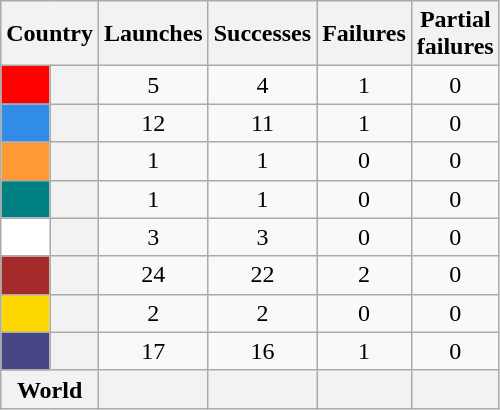<table class="wikitable sortable" style="text-align:center;">
<tr>
<th colspan=2>Country</th>
<th>Launches</th>
<th>Successes</th>
<th>Failures</th>
<th>Partial <br> failures</th>
</tr>
<tr>
<th scope=row style="background:#ff0000;"></th>
<th style="text-align:left;"></th>
<td>5</td>
<td>4</td>
<td>1</td>
<td>0</td>
</tr>
<tr>
<th scope=row style="background:#318ce7;"></th>
<th style="text-align:left;"></th>
<td>12</td>
<td>11</td>
<td>1</td>
<td>0</td>
</tr>
<tr>
<th scope=row style="background:#ff9933;"></th>
<th style="text-align:left;"></th>
<td>1</td>
<td>1</td>
<td>0</td>
<td>0</td>
</tr>
<tr>
<th scope=row style="background:#008080;"></th>
<th style="text-align:left;"></th>
<td>1</td>
<td>1</td>
<td>0</td>
<td>0</td>
</tr>
<tr>
<th scope=row style="background:#ffffff;"></th>
<th style="text-align:left;"></th>
<td>3</td>
<td>3</td>
<td>0</td>
<td>0</td>
</tr>
<tr>
<th scope=row style="background:#a52a2a;"></th>
<th style="text-align:left;"></th>
<td>24</td>
<td>22</td>
<td>2</td>
<td>0</td>
</tr>
<tr>
<th scope=row style="background:#ffd700;"></th>
<th style="text-align:left;"></th>
<td>2</td>
<td>2</td>
<td>0</td>
<td>0</td>
</tr>
<tr>
<th scope=row style="background:#484785;"></th>
<th style="text-align:left;"></th>
<td>17</td>
<td>16</td>
<td>1</td>
<td>0</td>
</tr>
<tr class="sortbottom">
<th colspan="2">World</th>
<th></th>
<th></th>
<th></th>
<th></th>
</tr>
</table>
